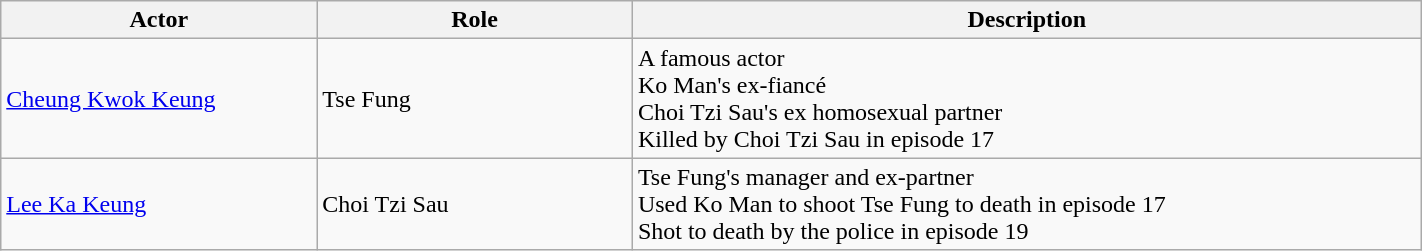<table class="wikitable" width="75%">
<tr>
<th style="width:6%">Actor</th>
<th style="width:6%">Role</th>
<th style="width:15%">Description</th>
</tr>
<tr>
<td><a href='#'>Cheung Kwok Keung</a></td>
<td>Tse Fung</td>
<td>A famous actor<br>Ko Man's ex-fiancé<br>Choi Tzi Sau's ex homosexual partner<br>Killed by Choi Tzi Sau in episode 17</td>
</tr>
<tr>
<td><a href='#'>Lee Ka Keung</a></td>
<td>Choi Tzi Sau</td>
<td>Tse Fung's manager and ex-partner<br>Used Ko Man to shoot Tse Fung to death in episode 17<br>Shot to death by the police in episode 19</td>
</tr>
</table>
